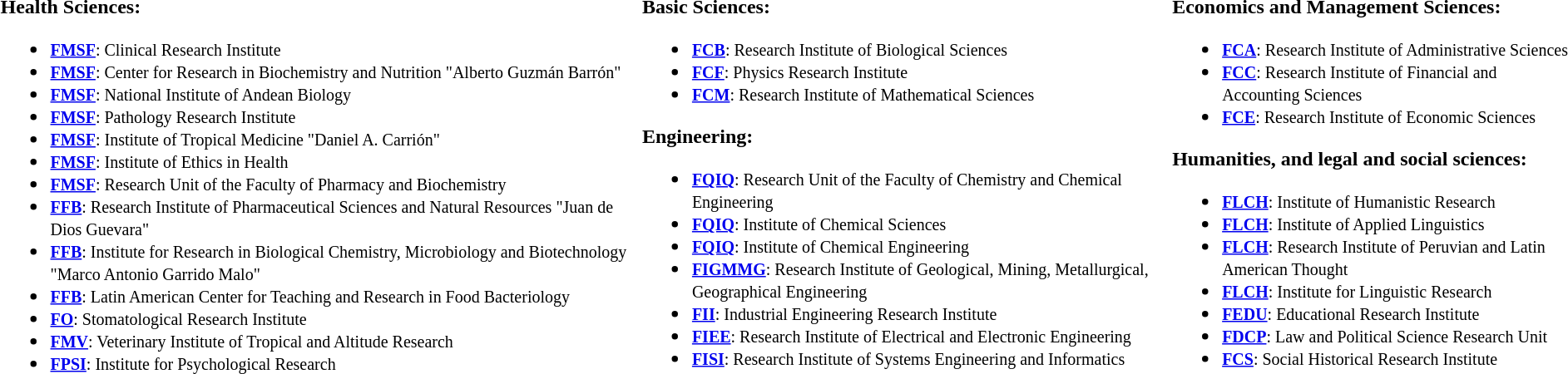<table width="100%">
<tr>
<td valign="top"><strong>Health Sciences:</strong><br><ul><li><small><strong><a href='#'>FMSF</a></strong>: Clinical Research Institute</small></li><li><small><strong><a href='#'>FMSF</a></strong>: Center for Research in Biochemistry and Nutrition "Alberto Guzmán Barrón"</small></li><li><small><strong><a href='#'>FMSF</a></strong>: National Institute of Andean Biology</small></li><li><small><strong><a href='#'>FMSF</a></strong>: Pathology Research Institute</small></li><li><small><strong><a href='#'>FMSF</a></strong>: Institute of Tropical Medicine "Daniel A. Carrión"</small></li><li><small><strong><a href='#'>FMSF</a></strong>: Institute of Ethics in Health</small></li><li><small><strong><a href='#'>FMSF</a></strong>: Research Unit of the Faculty of Pharmacy and Biochemistry</small></li><li><small><strong><a href='#'>FFB</a></strong>: Research Institute of Pharmaceutical Sciences and Natural Resources "Juan de Dios Guevara"</small></li><li><small><strong><a href='#'>FFB</a></strong>: Institute for Research in Biological Chemistry, Microbiology and Biotechnology "Marco Antonio Garrido Malo"</small></li><li><small><strong><a href='#'>FFB</a></strong>: Latin American Center for Teaching and Research in Food Bacteriology</small></li><li><small><strong><a href='#'>FO</a></strong>: Stomatological Research Institute</small></li><li><small><strong><a href='#'>FMV</a></strong>: Veterinary Institute of Tropical and Altitude Research</small></li><li><small><strong><a href='#'>FPSI</a></strong>: Institute for Psychological Research</small></li></ul></td>
<td valign="top"><strong>Basic Sciences:</strong><br><ul><li><small><strong><a href='#'>FCB</a></strong>: Research Institute of Biological Sciences</small></li><li><small><strong><a href='#'>FCF</a></strong>: Physics Research Institute</small></li><li><small><strong><a href='#'>FCM</a></strong>: Research Institute of Mathematical Sciences</small></li></ul><strong>Engineering:</strong><ul><li><small><strong><a href='#'>FQIQ</a></strong>: Research Unit of the Faculty of Chemistry and Chemical Engineering</small></li><li><small><strong><a href='#'>FQIQ</a></strong>: Institute of Chemical Sciences</small></li><li><small><strong><a href='#'>FQIQ</a></strong>: Institute of Chemical Engineering</small></li><li><small><strong><a href='#'>FIGMMG</a></strong>: Research Institute of Geological, Mining, Metallurgical, Geographical Engineering</small></li><li><small><strong><a href='#'>FII</a></strong>: Industrial Engineering Research Institute</small></li><li><small><strong><a href='#'>FIEE</a></strong>: Research Institute of Electrical and Electronic Engineering</small></li><li><small><strong><a href='#'>FISI</a></strong>: Research Institute of Systems Engineering and Informatics</small></li></ul></td>
<td valign="top"><strong>Economics and Management Sciences:</strong><br><ul><li><small><strong><a href='#'>FCA</a></strong>: Research Institute of Administrative Sciences</small></li><li><small><strong><a href='#'>FCC</a></strong>: Research Institute of Financial and Accounting Sciences</small></li><li><small><strong><a href='#'>FCE</a></strong>: Research Institute of Economic Sciences</small></li></ul><strong>Humanities, and legal and social sciences:</strong><ul><li><small><strong><a href='#'>FLCH</a></strong>: Institute of Humanistic Research</small></li><li><small><strong><a href='#'>FLCH</a></strong>: Institute of Applied Linguistics</small></li><li><small><strong><a href='#'>FLCH</a></strong>: Research Institute of Peruvian and Latin American Thought</small></li><li><small><strong><a href='#'>FLCH</a></strong>: Institute for Linguistic Research</small></li><li><small><strong><a href='#'>FEDU</a></strong>: Educational Research Institute</small></li><li><small><strong><a href='#'>FDCP</a></strong>: Law and Political Science Research Unit</small></li><li><small><strong><a href='#'>FCS</a></strong>: Social Historical Research Institute</small></li></ul></td>
</tr>
</table>
